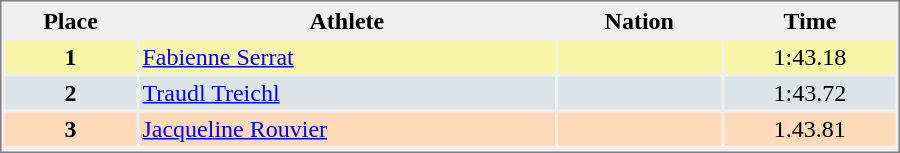<table style="border-style:solid;border-width:1px;border-color:#808080;background-color:#EFEFEF" cellspacing="2" cellpadding="2" width="600px">
<tr bgcolor="#EFEFEF">
<th>Place</th>
<th>Athlete</th>
<th>Nation</th>
<th>Time</th>
</tr>
<tr align="center" valign="top" bgcolor="#F7F6A8">
<th>1</th>
<td align="left"><a href='#'>Fabienne Serrat</a></td>
<td align="left"></td>
<td>1:43.18</td>
</tr>
<tr align="center" valign="top" bgcolor="#DCE5E5">
<th>2</th>
<td align="left"><a href='#'>Traudl Treichl</a></td>
<td align="left"></td>
<td>1:43.72</td>
</tr>
<tr align="center" valign="top" bgcolor="#FFDAB9">
<th>3</th>
<td align="left"><a href='#'>Jacqueline Rouvier</a></td>
<td align="left"></td>
<td>1.43.81</td>
</tr>
<tr align="center" valign="top" bgcolor="#FFFFFF">
</tr>
</table>
